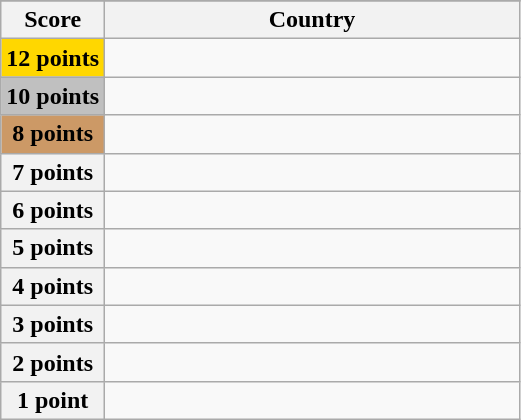<table class="wikitable">
<tr>
</tr>
<tr>
<th scope="col" width="20%">Score</th>
<th scope="col">Country</th>
</tr>
<tr>
<th scope="row" style="background:gold">12 points</th>
<td></td>
</tr>
<tr>
<th scope="row" style="background:silver">10 points</th>
<td></td>
</tr>
<tr>
<th scope="row" style="background:#CC9966">8 points</th>
<td></td>
</tr>
<tr>
<th scope="row">7 points</th>
<td></td>
</tr>
<tr>
<th scope="row">6 points</th>
<td></td>
</tr>
<tr>
<th scope="row">5 points</th>
<td></td>
</tr>
<tr>
<th scope="row">4 points</th>
<td></td>
</tr>
<tr>
<th scope="row">3 points</th>
<td></td>
</tr>
<tr>
<th scope="row">2 points</th>
<td></td>
</tr>
<tr>
<th scope="row">1 point</th>
<td></td>
</tr>
</table>
